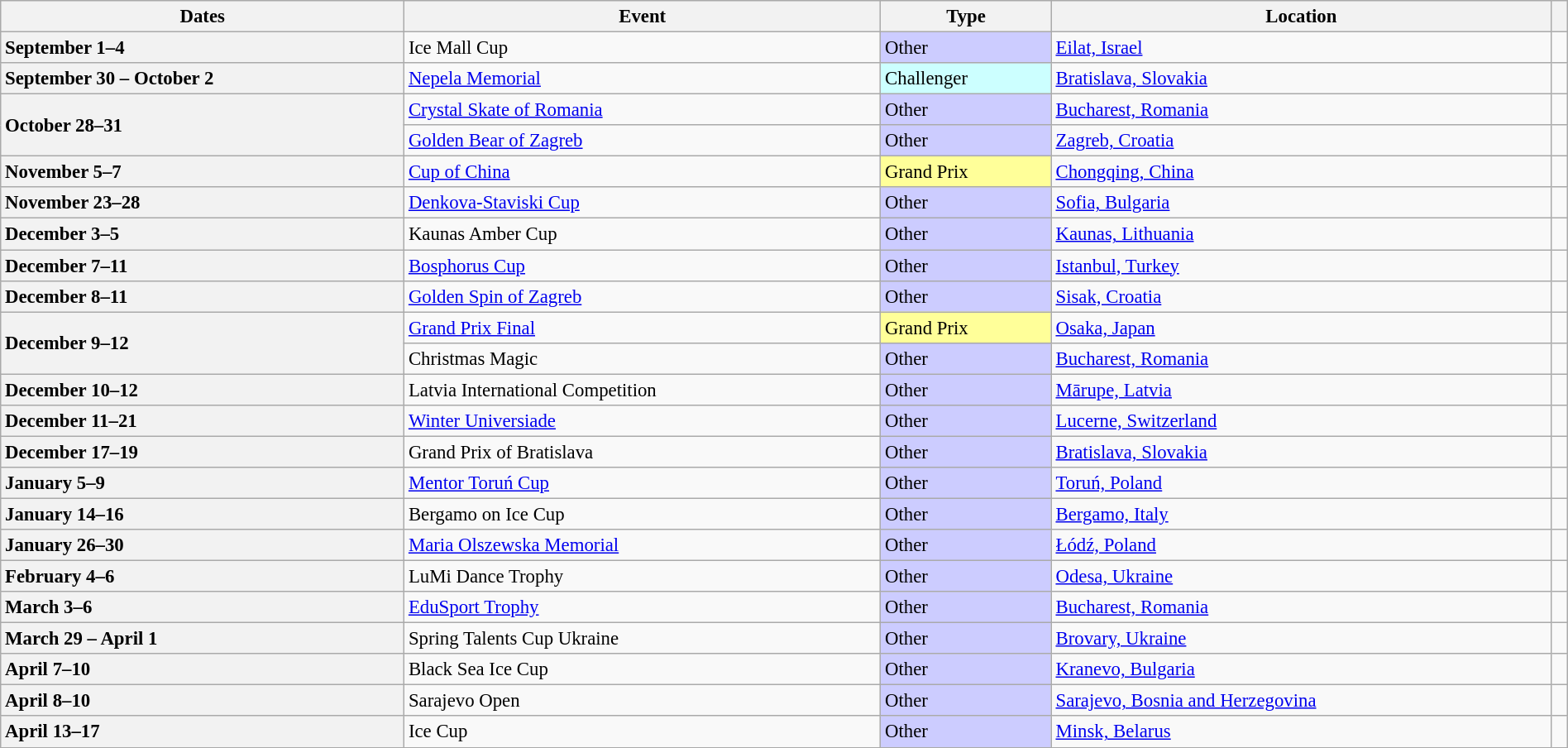<table class="wikitable sortable" style="text-align:left; font-size:95%; width:100%">
<tr>
<th scope="col">Dates</th>
<th scope="col">Event</th>
<th scope="col">Type</th>
<th scope="col" class="unsortable">Location</th>
<th scope="col" class="unsortable"></th>
</tr>
<tr>
<th scope="row" style="text-align:left">September 1–4</th>
<td>Ice Mall Cup</td>
<td bgcolor="ccccff">Other</td>
<td><a href='#'>Eilat, Israel</a></td>
<td></td>
</tr>
<tr>
<th scope="row" style="text-align:left">September 30 – October 2</th>
<td><a href='#'>Nepela Memorial</a></td>
<td bgcolor="ccffff">Challenger</td>
<td><a href='#'>Bratislava, Slovakia</a></td>
<td></td>
</tr>
<tr>
<th scope="row" style="text-align:left" rowspan="2">October 28–31</th>
<td><a href='#'>Crystal Skate of Romania</a></td>
<td bgcolor="ccccff">Other</td>
<td><a href='#'>Bucharest, Romania</a></td>
<td></td>
</tr>
<tr>
<td><a href='#'>Golden Bear of Zagreb</a></td>
<td bgcolor="ccccff">Other</td>
<td><a href='#'>Zagreb, Croatia</a></td>
<td></td>
</tr>
<tr>
<th scope="row" style="text-align:left">November 5–7</th>
<td><a href='#'>Cup of China</a></td>
<td bgcolor="ffff99">Grand Prix</td>
<td><a href='#'>Chongqing, China</a></td>
<td></td>
</tr>
<tr>
<th scope="row" style="text-align:left">November 23–28</th>
<td><a href='#'>Denkova-Staviski Cup</a></td>
<td bgcolor="ccccff">Other</td>
<td><a href='#'>Sofia, Bulgaria</a></td>
<td></td>
</tr>
<tr>
<th scope="row" style="text-align:left">December 3–5</th>
<td>Kaunas Amber Cup</td>
<td bgcolor="ccccff">Other</td>
<td><a href='#'>Kaunas, Lithuania</a></td>
<td></td>
</tr>
<tr>
<th scope="row" style="text-align:left">December 7–11</th>
<td><a href='#'>Bosphorus Cup</a></td>
<td bgcolor="ccccff">Other</td>
<td><a href='#'>Istanbul, Turkey</a></td>
<td></td>
</tr>
<tr>
<th scope="row" style="text-align:left">December 8–11</th>
<td><a href='#'>Golden Spin of Zagreb</a></td>
<td bgcolor="ccccff">Other</td>
<td><a href='#'>Sisak, Croatia</a></td>
<td></td>
</tr>
<tr>
<th scope="row" style="text-align:left" rowspan="2">December 9–12</th>
<td><a href='#'>Grand Prix Final</a></td>
<td bgcolor="ffff99">Grand Prix</td>
<td><a href='#'>Osaka, Japan</a></td>
<td></td>
</tr>
<tr>
<td>Christmas Magic</td>
<td bgcolor="ccccff">Other</td>
<td><a href='#'>Bucharest, Romania</a></td>
<td></td>
</tr>
<tr>
<th scope="row" style="text-align:left">December 10–12</th>
<td>Latvia International Competition</td>
<td bgcolor="ccccff">Other</td>
<td><a href='#'>Mārupe, Latvia</a></td>
<td></td>
</tr>
<tr>
<th scope="row" style="text-align:left">December 11–21</th>
<td><a href='#'>Winter Universiade</a></td>
<td bgcolor="ccccff">Other</td>
<td><a href='#'>Lucerne, Switzerland</a></td>
<td></td>
</tr>
<tr>
<th scope="row" style="text-align:left">December 17–19</th>
<td>Grand Prix of Bratislava</td>
<td bgcolor="ccccff">Other</td>
<td><a href='#'>Bratislava, Slovakia</a></td>
<td></td>
</tr>
<tr>
<th scope="row" style="text-align:left">January 5–9</th>
<td><a href='#'>Mentor Toruń Cup</a></td>
<td bgcolor="ccccff">Other</td>
<td><a href='#'>Toruń, Poland</a></td>
<td></td>
</tr>
<tr>
<th scope="row" style="text-align:left">January 14–16</th>
<td>Bergamo on Ice Cup</td>
<td bgcolor="ccccff">Other</td>
<td><a href='#'>Bergamo, Italy</a></td>
<td></td>
</tr>
<tr>
<th scope="row" style="text-align:left">January 26–30</th>
<td><a href='#'>Maria Olszewska Memorial</a></td>
<td bgcolor="ccccff">Other</td>
<td><a href='#'>Łódź, Poland</a></td>
<td></td>
</tr>
<tr>
<th scope="row" style="text-align:left">February 4–6</th>
<td>LuMi Dance Trophy</td>
<td bgcolor="ccccff">Other</td>
<td><a href='#'>Odesa, Ukraine</a></td>
<td></td>
</tr>
<tr>
<th scope="row" style="text-align:left">March 3–6</th>
<td><a href='#'>EduSport Trophy</a></td>
<td bgcolor="ccccff">Other</td>
<td><a href='#'>Bucharest, Romania</a></td>
<td></td>
</tr>
<tr>
<th scope="row" style="text-align:left">March 29 – April 1</th>
<td>Spring Talents Cup Ukraine</td>
<td bgcolor="ccccff">Other</td>
<td><a href='#'>Brovary, Ukraine</a></td>
<td></td>
</tr>
<tr>
<th scope="row" style="text-align:left">April 7–10</th>
<td>Black Sea Ice Cup</td>
<td bgcolor="ccccff">Other</td>
<td><a href='#'>Kranevo, Bulgaria</a></td>
<td></td>
</tr>
<tr>
<th scope="row" style="text-align:left">April 8–10</th>
<td>Sarajevo Open</td>
<td bgcolor="ccccff">Other</td>
<td><a href='#'>Sarajevo, Bosnia and Herzegovina</a></td>
<td></td>
</tr>
<tr>
<th scope="row" style="text-align:left">April 13–17</th>
<td>Ice Cup</td>
<td bgcolor="ccccff">Other</td>
<td><a href='#'>Minsk, Belarus</a></td>
<td></td>
</tr>
</table>
